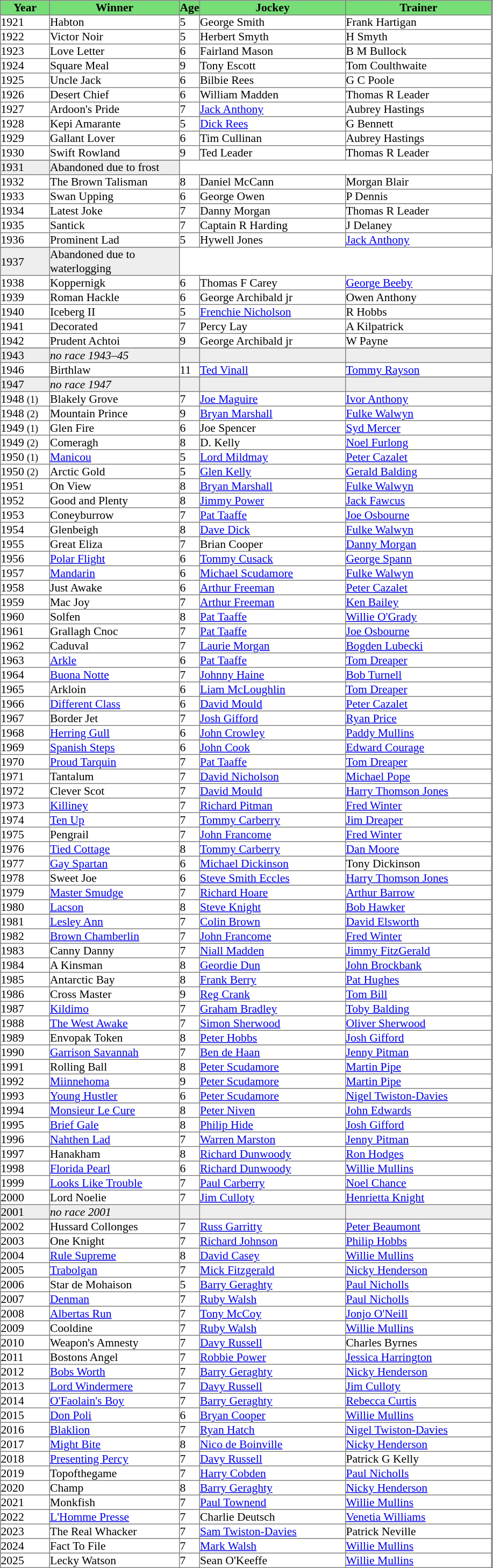<table class = "sortable" | border="1" cellpadding="0" style="border-collapse: collapse; font-size:90%">
<tr bgcolor="#77dd77" align="center">
<th>Year</th>
<th>Winner</th>
<th>Age</th>
<th>Jockey</th>
<th>Trainer</th>
</tr>
<tr>
<td width=60px>1921</td>
<td width=160px>Habton</td>
<td>5</td>
<td width=180px>George Smith</td>
<td width=180px>Frank Hartigan</td>
</tr>
<tr>
<td>1922</td>
<td>Victor Noir</td>
<td>5</td>
<td>Herbert Smyth</td>
<td>H Smyth</td>
</tr>
<tr>
<td>1923</td>
<td>Love Letter</td>
<td>6</td>
<td>Fairland Mason</td>
<td>B M Bullock</td>
</tr>
<tr>
<td>1924</td>
<td>Square Meal</td>
<td>9</td>
<td>Tony Escott</td>
<td>Tom Coulthwaite</td>
</tr>
<tr>
<td>1925</td>
<td>Uncle Jack</td>
<td>6</td>
<td>Bilbie Rees</td>
<td>G C Poole</td>
</tr>
<tr>
<td>1926</td>
<td>Desert Chief</td>
<td>6</td>
<td>William Madden</td>
<td>Thomas R Leader</td>
</tr>
<tr>
<td>1927</td>
<td>Ardoon's Pride</td>
<td>7</td>
<td><a href='#'>Jack Anthony</a></td>
<td>Aubrey Hastings</td>
</tr>
<tr>
<td>1928</td>
<td>Kepi Amarante</td>
<td>5</td>
<td><a href='#'>Dick Rees</a></td>
<td>G Bennett</td>
</tr>
<tr>
<td>1929</td>
<td>Gallant Lover</td>
<td>6</td>
<td>Tim Cullinan</td>
<td>Aubrey Hastings</td>
</tr>
<tr>
<td>1930</td>
<td>Swift Rowland</td>
<td>9</td>
<td>Ted Leader</td>
<td>Thomas R Leader</td>
</tr>
<tr>
</tr>
<tr bgcolor="#eeeeee">
<td>1931<td>Abandoned due to frost</td></td>
</tr>
<tr>
<td>1932</td>
<td>The Brown Talisman</td>
<td>8</td>
<td>Daniel McCann</td>
<td>Morgan Blair</td>
</tr>
<tr>
<td>1933</td>
<td>Swan Upping</td>
<td>6</td>
<td>George Owen</td>
<td>P Dennis</td>
</tr>
<tr>
<td>1934</td>
<td>Latest Joke</td>
<td>7</td>
<td>Danny Morgan</td>
<td>Thomas R Leader</td>
</tr>
<tr>
<td>1935</td>
<td>Santick</td>
<td>7</td>
<td>Captain R Harding</td>
<td>J Delaney</td>
</tr>
<tr>
<td>1936</td>
<td>Prominent Lad</td>
<td>5</td>
<td>Hywell Jones</td>
<td><a href='#'>Jack Anthony</a></td>
</tr>
<tr>
</tr>
<tr bgcolor="#eeeeee">
<td>1937<td>Abandoned due to waterlogging</td></td>
</tr>
<tr>
<td>1938</td>
<td>Koppernigk</td>
<td>6</td>
<td>Thomas F Carey</td>
<td><a href='#'>George Beeby</a></td>
</tr>
<tr>
<td>1939</td>
<td>Roman Hackle</td>
<td>6</td>
<td>George Archibald jr</td>
<td>Owen Anthony</td>
</tr>
<tr>
<td>1940</td>
<td>Iceberg II</td>
<td>5</td>
<td><a href='#'>Frenchie Nicholson</a></td>
<td>R Hobbs</td>
</tr>
<tr>
<td>1941</td>
<td>Decorated</td>
<td>7</td>
<td>Percy Lay</td>
<td>A Kilpatrick</td>
</tr>
<tr>
<td>1942</td>
<td>Prudent Achtoi</td>
<td>9</td>
<td>George Archibald jr</td>
<td>W Payne</td>
</tr>
<tr>
</tr>
<tr bgcolor="#eeeeee">
<td><span>1943</span></td>
<td><em>no race 1943–45</em></td>
<td></td>
<td></td>
<td></td>
<td></td>
</tr>
<tr>
<td>1946</td>
<td>Birthlaw</td>
<td>11</td>
<td><a href='#'>Ted Vinall</a></td>
<td><a href='#'>Tommy Rayson</a></td>
</tr>
<tr>
</tr>
<tr bgcolor="#eeeeee">
<td><span>1947</span></td>
<td><em>no race 1947</em> </td>
<td></td>
<td></td>
<td></td>
</tr>
<tr>
<td>1948 <small>(1)</small></td>
<td>Blakely Grove</td>
<td>7</td>
<td><a href='#'>Joe Maguire</a></td>
<td><a href='#'>Ivor Anthony</a></td>
</tr>
<tr>
<td>1948 <small>(2)</small></td>
<td>Mountain Prince</td>
<td>9</td>
<td><a href='#'>Bryan Marshall</a></td>
<td><a href='#'>Fulke Walwyn</a></td>
</tr>
<tr>
<td>1949 <small>(1)</small></td>
<td>Glen Fire</td>
<td>6</td>
<td>Joe Spencer</td>
<td><a href='#'>Syd Mercer</a></td>
</tr>
<tr>
<td>1949 <small>(2)</small></td>
<td>Comeragh</td>
<td>8</td>
<td>D. Kelly</td>
<td><a href='#'>Noel Furlong</a></td>
</tr>
<tr>
<td>1950 <small>(1)</small></td>
<td><a href='#'>Manicou</a></td>
<td>5</td>
<td><a href='#'>Lord Mildmay</a></td>
<td><a href='#'>Peter Cazalet</a></td>
</tr>
<tr>
<td>1950 <small>(2)</small></td>
<td>Arctic Gold</td>
<td>5</td>
<td><a href='#'>Glen Kelly</a></td>
<td><a href='#'>Gerald Balding</a></td>
</tr>
<tr>
<td>1951</td>
<td>On View</td>
<td>8</td>
<td><a href='#'>Bryan Marshall</a></td>
<td><a href='#'>Fulke Walwyn</a></td>
</tr>
<tr>
<td>1952</td>
<td>Good and Plenty</td>
<td>8</td>
<td><a href='#'>Jimmy Power</a></td>
<td><a href='#'>Jack Fawcus</a></td>
</tr>
<tr>
<td>1953</td>
<td>Coneyburrow</td>
<td>7</td>
<td><a href='#'>Pat Taaffe</a></td>
<td><a href='#'>Joe Osbourne</a></td>
</tr>
<tr>
<td>1954</td>
<td>Glenbeigh</td>
<td>8</td>
<td><a href='#'>Dave Dick</a></td>
<td><a href='#'>Fulke Walwyn</a></td>
</tr>
<tr>
<td>1955</td>
<td>Great Eliza</td>
<td>7</td>
<td>Brian Cooper</td>
<td><a href='#'>Danny Morgan</a></td>
</tr>
<tr>
<td>1956</td>
<td><a href='#'>Polar Flight</a></td>
<td>6</td>
<td><a href='#'>Tommy Cusack</a></td>
<td><a href='#'>George Spann</a></td>
</tr>
<tr>
<td>1957</td>
<td><a href='#'>Mandarin</a></td>
<td>6</td>
<td><a href='#'>Michael Scudamore</a></td>
<td><a href='#'>Fulke Walwyn</a></td>
</tr>
<tr>
<td>1958</td>
<td>Just Awake</td>
<td>6</td>
<td><a href='#'>Arthur Freeman</a></td>
<td><a href='#'>Peter Cazalet</a></td>
</tr>
<tr>
<td>1959</td>
<td>Mac Joy</td>
<td>7</td>
<td><a href='#'>Arthur Freeman</a></td>
<td><a href='#'>Ken Bailey</a></td>
</tr>
<tr>
<td>1960</td>
<td>Solfen</td>
<td>8</td>
<td><a href='#'>Pat Taaffe</a></td>
<td><a href='#'>Willie O'Grady</a></td>
</tr>
<tr>
<td>1961</td>
<td>Grallagh Cnoc</td>
<td>7</td>
<td><a href='#'>Pat Taaffe</a></td>
<td><a href='#'>Joe Osbourne</a></td>
</tr>
<tr>
<td>1962</td>
<td>Caduval</td>
<td>7</td>
<td><a href='#'>Laurie Morgan</a></td>
<td><a href='#'>Bogden Lubecki</a></td>
</tr>
<tr>
<td>1963</td>
<td><a href='#'>Arkle</a></td>
<td>6</td>
<td><a href='#'>Pat Taaffe</a></td>
<td><a href='#'>Tom Dreaper</a></td>
</tr>
<tr>
<td>1964</td>
<td><a href='#'>Buona Notte</a></td>
<td>7</td>
<td><a href='#'>Johnny Haine</a></td>
<td><a href='#'>Bob Turnell</a></td>
</tr>
<tr>
<td>1965</td>
<td>Arkloin</td>
<td>6</td>
<td><a href='#'>Liam McLoughlin</a></td>
<td><a href='#'>Tom Dreaper</a></td>
</tr>
<tr>
<td>1966</td>
<td><a href='#'>Different Class</a></td>
<td>6</td>
<td><a href='#'>David Mould</a></td>
<td><a href='#'>Peter Cazalet</a></td>
</tr>
<tr>
<td>1967</td>
<td>Border Jet</td>
<td>7</td>
<td><a href='#'>Josh Gifford</a></td>
<td><a href='#'>Ryan Price</a></td>
</tr>
<tr>
<td>1968</td>
<td><a href='#'>Herring Gull</a></td>
<td>6</td>
<td><a href='#'>John Crowley</a></td>
<td><a href='#'>Paddy Mullins</a></td>
</tr>
<tr>
<td>1969</td>
<td><a href='#'>Spanish Steps</a></td>
<td>6</td>
<td><a href='#'>John Cook</a></td>
<td><a href='#'>Edward Courage</a></td>
</tr>
<tr>
<td>1970</td>
<td><a href='#'>Proud Tarquin</a></td>
<td>7</td>
<td><a href='#'>Pat Taaffe</a></td>
<td><a href='#'>Tom Dreaper</a></td>
</tr>
<tr>
<td>1971</td>
<td>Tantalum</td>
<td>7</td>
<td><a href='#'>David Nicholson</a></td>
<td><a href='#'>Michael Pope</a></td>
</tr>
<tr>
<td>1972</td>
<td>Clever Scot</td>
<td>7</td>
<td><a href='#'>David Mould</a></td>
<td><a href='#'>Harry Thomson Jones</a></td>
</tr>
<tr>
<td>1973</td>
<td><a href='#'>Killiney</a></td>
<td>7</td>
<td><a href='#'>Richard Pitman</a></td>
<td><a href='#'>Fred Winter</a></td>
</tr>
<tr>
<td>1974</td>
<td><a href='#'>Ten Up</a></td>
<td>7</td>
<td><a href='#'>Tommy Carberry</a></td>
<td><a href='#'>Jim Dreaper</a></td>
</tr>
<tr>
<td>1975</td>
<td>Pengrail</td>
<td>7</td>
<td><a href='#'>John Francome</a></td>
<td><a href='#'>Fred Winter</a></td>
</tr>
<tr>
<td>1976</td>
<td><a href='#'>Tied Cottage</a></td>
<td>8</td>
<td><a href='#'>Tommy Carberry</a></td>
<td><a href='#'>Dan Moore</a></td>
</tr>
<tr>
<td>1977</td>
<td><a href='#'>Gay Spartan</a></td>
<td>6</td>
<td><a href='#'>Michael Dickinson</a></td>
<td>Tony Dickinson</td>
</tr>
<tr>
<td>1978</td>
<td>Sweet Joe</td>
<td>6</td>
<td><a href='#'>Steve Smith Eccles</a></td>
<td><a href='#'>Harry Thomson Jones</a></td>
</tr>
<tr>
<td>1979</td>
<td><a href='#'>Master Smudge</a></td>
<td>7</td>
<td><a href='#'>Richard Hoare</a></td>
<td><a href='#'>Arthur Barrow</a></td>
</tr>
<tr>
<td>1980</td>
<td><a href='#'>Lacson</a></td>
<td>8</td>
<td><a href='#'>Steve Knight</a></td>
<td><a href='#'>Bob Hawker</a></td>
</tr>
<tr>
<td>1981</td>
<td><a href='#'>Lesley Ann</a></td>
<td>7</td>
<td><a href='#'>Colin Brown</a></td>
<td><a href='#'>David Elsworth</a></td>
</tr>
<tr>
<td>1982</td>
<td><a href='#'>Brown Chamberlin</a></td>
<td>7</td>
<td><a href='#'>John Francome</a></td>
<td><a href='#'>Fred Winter</a></td>
</tr>
<tr>
<td>1983</td>
<td>Canny Danny</td>
<td>7</td>
<td><a href='#'>Niall Madden</a></td>
<td><a href='#'>Jimmy FitzGerald</a></td>
</tr>
<tr>
<td>1984</td>
<td>A Kinsman</td>
<td>8</td>
<td><a href='#'>Geordie Dun</a></td>
<td><a href='#'>John Brockbank</a></td>
</tr>
<tr>
<td>1985</td>
<td>Antarctic Bay</td>
<td>8</td>
<td><a href='#'>Frank Berry</a></td>
<td><a href='#'>Pat Hughes</a></td>
</tr>
<tr>
<td>1986</td>
<td>Cross Master</td>
<td>9</td>
<td><a href='#'>Reg Crank</a></td>
<td><a href='#'>Tom Bill</a></td>
</tr>
<tr>
<td>1987</td>
<td><a href='#'>Kildimo</a></td>
<td>7</td>
<td><a href='#'>Graham Bradley</a></td>
<td><a href='#'>Toby Balding</a></td>
</tr>
<tr>
<td>1988</td>
<td><a href='#'>The West Awake</a></td>
<td>7</td>
<td><a href='#'>Simon Sherwood</a></td>
<td><a href='#'>Oliver Sherwood</a></td>
</tr>
<tr>
<td>1989</td>
<td>Envopak Token</td>
<td>8</td>
<td><a href='#'>Peter Hobbs</a></td>
<td><a href='#'>Josh Gifford</a></td>
</tr>
<tr>
<td>1990</td>
<td><a href='#'>Garrison Savannah</a></td>
<td>7</td>
<td><a href='#'>Ben de Haan</a></td>
<td><a href='#'>Jenny Pitman</a></td>
</tr>
<tr>
<td>1991</td>
<td>Rolling Ball</td>
<td>8</td>
<td><a href='#'>Peter Scudamore</a></td>
<td><a href='#'>Martin Pipe</a></td>
</tr>
<tr>
<td>1992</td>
<td><a href='#'>Miinnehoma</a></td>
<td>9</td>
<td><a href='#'>Peter Scudamore</a></td>
<td><a href='#'>Martin Pipe</a></td>
</tr>
<tr>
<td>1993</td>
<td><a href='#'>Young Hustler</a></td>
<td>6</td>
<td><a href='#'>Peter Scudamore</a></td>
<td><a href='#'>Nigel Twiston-Davies</a></td>
</tr>
<tr>
<td>1994</td>
<td><a href='#'>Monsieur Le Cure</a></td>
<td>8</td>
<td><a href='#'>Peter Niven</a></td>
<td><a href='#'>John Edwards</a></td>
</tr>
<tr>
<td>1995</td>
<td><a href='#'>Brief Gale</a></td>
<td>8</td>
<td><a href='#'>Philip Hide</a></td>
<td><a href='#'>Josh Gifford</a></td>
</tr>
<tr>
<td>1996</td>
<td><a href='#'>Nahthen Lad</a></td>
<td>7</td>
<td><a href='#'>Warren Marston</a></td>
<td><a href='#'>Jenny Pitman</a></td>
</tr>
<tr>
<td>1997</td>
<td>Hanakham</td>
<td>8</td>
<td><a href='#'>Richard Dunwoody</a></td>
<td><a href='#'>Ron Hodges</a></td>
</tr>
<tr>
<td>1998</td>
<td><a href='#'>Florida Pearl</a></td>
<td>6</td>
<td><a href='#'>Richard Dunwoody</a></td>
<td><a href='#'>Willie Mullins</a></td>
</tr>
<tr>
<td>1999</td>
<td><a href='#'>Looks Like Trouble</a></td>
<td>7</td>
<td><a href='#'>Paul Carberry</a></td>
<td><a href='#'>Noel Chance</a></td>
</tr>
<tr>
<td>2000</td>
<td>Lord Noelie</td>
<td>7</td>
<td><a href='#'>Jim Culloty</a></td>
<td><a href='#'>Henrietta Knight</a></td>
</tr>
<tr bgcolor="#eeeeee">
<td><span>2001</span></td>
<td><em>no race 2001</em> </td>
<td></td>
<td></td>
<td></td>
</tr>
<tr>
<td>2002</td>
<td>Hussard Collonges</td>
<td>7</td>
<td><a href='#'>Russ Garritty</a></td>
<td><a href='#'>Peter Beaumont</a></td>
</tr>
<tr>
<td>2003</td>
<td>One Knight</td>
<td>7</td>
<td><a href='#'>Richard Johnson</a></td>
<td><a href='#'>Philip Hobbs</a></td>
</tr>
<tr>
<td>2004</td>
<td><a href='#'>Rule Supreme</a></td>
<td>8</td>
<td><a href='#'>David Casey</a></td>
<td><a href='#'>Willie Mullins</a></td>
</tr>
<tr>
<td>2005</td>
<td><a href='#'>Trabolgan</a></td>
<td>7</td>
<td><a href='#'>Mick Fitzgerald</a></td>
<td><a href='#'>Nicky Henderson</a></td>
</tr>
<tr>
<td>2006</td>
<td>Star de Mohaison</td>
<td>5</td>
<td><a href='#'>Barry Geraghty</a></td>
<td><a href='#'>Paul Nicholls</a></td>
</tr>
<tr>
<td>2007</td>
<td><a href='#'>Denman</a></td>
<td>7</td>
<td><a href='#'>Ruby Walsh</a></td>
<td><a href='#'>Paul Nicholls</a></td>
</tr>
<tr>
<td>2008</td>
<td><a href='#'>Albertas Run</a></td>
<td>7</td>
<td><a href='#'>Tony McCoy</a></td>
<td><a href='#'>Jonjo O'Neill</a></td>
</tr>
<tr>
<td>2009</td>
<td>Cooldine</td>
<td>7</td>
<td><a href='#'>Ruby Walsh</a></td>
<td><a href='#'>Willie Mullins</a></td>
</tr>
<tr>
<td>2010</td>
<td>Weapon's Amnesty</td>
<td>7</td>
<td><a href='#'>Davy Russell</a></td>
<td>Charles Byrnes</td>
</tr>
<tr>
<td>2011</td>
<td>Bostons Angel</td>
<td>7</td>
<td><a href='#'>Robbie Power</a></td>
<td><a href='#'>Jessica Harrington</a></td>
</tr>
<tr>
<td>2012</td>
<td><a href='#'>Bobs Worth</a></td>
<td>7</td>
<td><a href='#'>Barry Geraghty</a></td>
<td><a href='#'>Nicky Henderson</a></td>
</tr>
<tr>
<td>2013</td>
<td><a href='#'>Lord Windermere</a></td>
<td>7</td>
<td><a href='#'>Davy Russell</a></td>
<td><a href='#'>Jim Culloty</a></td>
</tr>
<tr>
<td>2014</td>
<td><a href='#'>O'Faolain's Boy</a></td>
<td>7</td>
<td><a href='#'>Barry Geraghty</a></td>
<td><a href='#'>Rebecca Curtis</a></td>
</tr>
<tr>
<td>2015</td>
<td><a href='#'>Don Poli</a></td>
<td>6</td>
<td><a href='#'>Bryan Cooper</a></td>
<td><a href='#'>Willie Mullins</a></td>
</tr>
<tr>
<td>2016</td>
<td><a href='#'>Blaklion</a></td>
<td>7</td>
<td><a href='#'>Ryan Hatch</a></td>
<td><a href='#'>Nigel Twiston-Davies</a></td>
</tr>
<tr>
<td>2017</td>
<td><a href='#'>Might Bite</a></td>
<td>8</td>
<td><a href='#'>Nico de Boinville</a></td>
<td><a href='#'>Nicky Henderson</a></td>
</tr>
<tr>
<td>2018</td>
<td><a href='#'>Presenting Percy</a></td>
<td>7</td>
<td><a href='#'>Davy Russell</a></td>
<td>Patrick G Kelly</td>
</tr>
<tr>
<td>2019</td>
<td>Topofthegame</td>
<td>7</td>
<td><a href='#'>Harry Cobden</a></td>
<td><a href='#'>Paul Nicholls</a></td>
</tr>
<tr>
<td>2020</td>
<td>Champ</td>
<td>8</td>
<td><a href='#'>Barry Geraghty</a></td>
<td><a href='#'>Nicky Henderson</a></td>
</tr>
<tr>
<td>2021</td>
<td>Monkfish</td>
<td>7</td>
<td><a href='#'>Paul Townend</a></td>
<td><a href='#'>Willie Mullins</a></td>
</tr>
<tr>
<td>2022</td>
<td><a href='#'>L'Homme Presse</a></td>
<td>7</td>
<td>Charlie Deutsch</td>
<td><a href='#'>Venetia Williams</a></td>
</tr>
<tr>
<td>2023</td>
<td>The Real Whacker</td>
<td>7</td>
<td><a href='#'>Sam Twiston-Davies</a></td>
<td>Patrick Neville</td>
</tr>
<tr>
<td>2024</td>
<td>Fact To File</td>
<td>7</td>
<td><a href='#'>Mark Walsh</a></td>
<td><a href='#'>Willie Mullins</a></td>
</tr>
<tr>
<td>2025</td>
<td>Lecky Watson</td>
<td>7</td>
<td>Sean O'Keeffe</td>
<td><a href='#'>Willie Mullins</a></td>
</tr>
</table>
